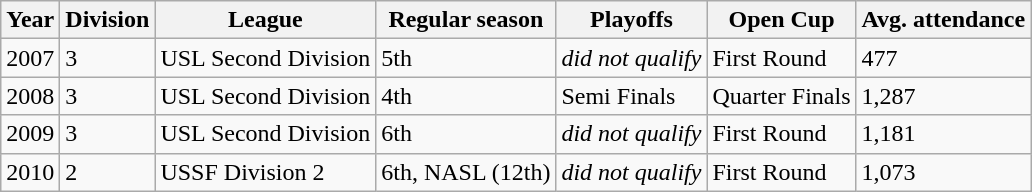<table class="wikitable">
<tr>
<th>Year</th>
<th>Division</th>
<th>League</th>
<th>Regular season</th>
<th>Playoffs</th>
<th>Open Cup</th>
<th>Avg. attendance</th>
</tr>
<tr>
<td>2007</td>
<td>3</td>
<td>USL Second Division</td>
<td>5th</td>
<td><em>did not qualify</em></td>
<td>First Round</td>
<td>477</td>
</tr>
<tr>
<td>2008</td>
<td>3</td>
<td>USL Second Division</td>
<td>4th</td>
<td>Semi Finals</td>
<td>Quarter Finals</td>
<td>1,287</td>
</tr>
<tr>
<td>2009</td>
<td>3</td>
<td>USL Second Division</td>
<td>6th</td>
<td><em>did not qualify</em></td>
<td>First Round</td>
<td>1,181</td>
</tr>
<tr>
<td>2010</td>
<td>2</td>
<td>USSF Division 2</td>
<td>6th, NASL (12th)</td>
<td><em>did not qualify</em></td>
<td>First Round</td>
<td>1,073</td>
</tr>
</table>
